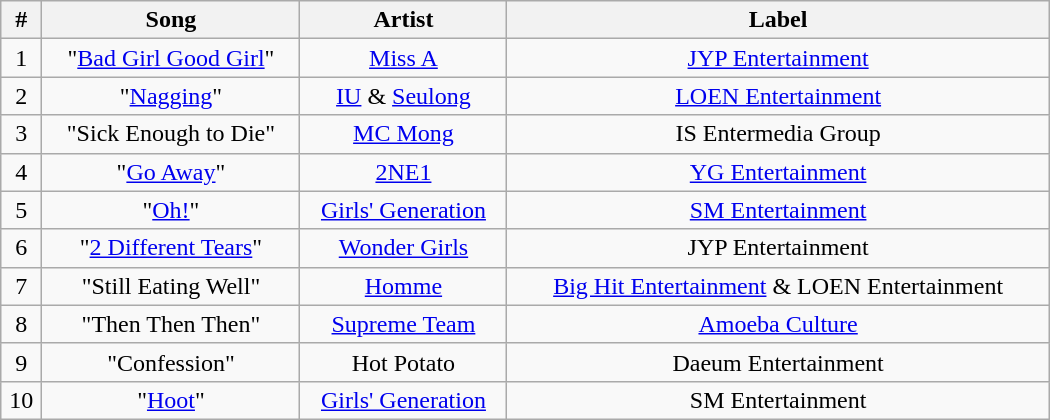<table class="wikitable" style="text-align: center; width: 700px;">
<tr>
<th>#</th>
<th>Song</th>
<th>Artist</th>
<th>Label</th>
</tr>
<tr>
<td>1</td>
<td>"<a href='#'>Bad Girl Good Girl</a>"</td>
<td><a href='#'>Miss A</a></td>
<td><a href='#'>JYP Entertainment</a></td>
</tr>
<tr>
<td>2</td>
<td>"<a href='#'>Nagging</a>"</td>
<td><a href='#'>IU</a> & <a href='#'>Seulong</a></td>
<td><a href='#'>LOEN Entertainment</a></td>
</tr>
<tr>
<td>3</td>
<td>"Sick Enough to Die"</td>
<td><a href='#'>MC Mong</a></td>
<td>IS Entermedia Group</td>
</tr>
<tr>
<td>4</td>
<td>"<a href='#'>Go Away</a>"</td>
<td><a href='#'>2NE1</a></td>
<td><a href='#'>YG Entertainment</a></td>
</tr>
<tr>
<td>5</td>
<td>"<a href='#'>Oh!</a>"</td>
<td><a href='#'>Girls' Generation</a></td>
<td><a href='#'>SM Entertainment</a></td>
</tr>
<tr>
<td>6</td>
<td>"<a href='#'>2 Different Tears</a>"</td>
<td><a href='#'>Wonder Girls</a></td>
<td>JYP Entertainment</td>
</tr>
<tr>
<td>7</td>
<td>"Still Eating Well"</td>
<td><a href='#'>Homme</a></td>
<td><a href='#'>Big Hit Entertainment</a> & LOEN Entertainment</td>
</tr>
<tr>
<td>8</td>
<td>"Then Then Then"</td>
<td><a href='#'>Supreme Team</a></td>
<td><a href='#'>Amoeba Culture</a></td>
</tr>
<tr>
<td>9</td>
<td>"Confession"</td>
<td>Hot Potato</td>
<td>Daeum Entertainment</td>
</tr>
<tr>
<td>10</td>
<td>"<a href='#'>Hoot</a>"</td>
<td><a href='#'>Girls' Generation</a></td>
<td>SM Entertainment</td>
</tr>
</table>
